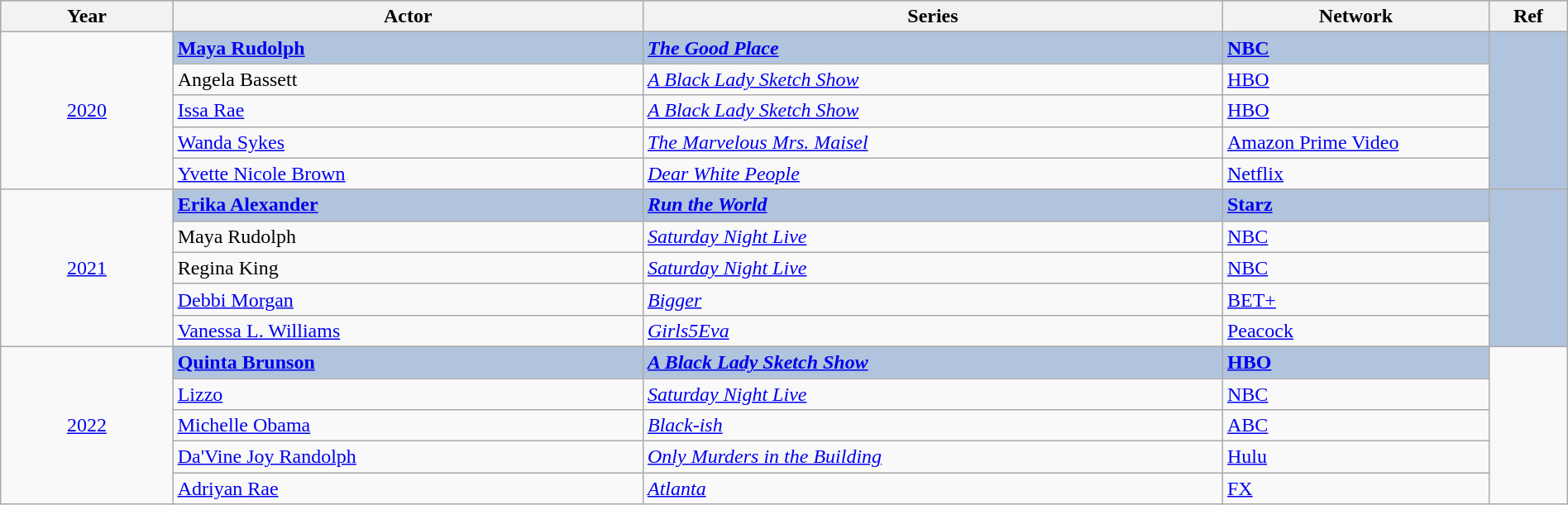<table class="wikitable" style="width:100%;">
<tr style="background:#bebebe;">
<th style="width:11%;">Year</th>
<th style="width:30%;">Actor</th>
<th style="width:37%;">Series</th>
<th style="width:17%;">Network</th>
<th style="width:5%;">Ref</th>
</tr>
<tr>
<td rowspan="6" align="center"><a href='#'>2020</a></td>
</tr>
<tr style="background:#B0C4DE">
<td><strong><a href='#'>Maya Rudolph</a></strong></td>
<td><strong><em><a href='#'>The Good Place</a></em></strong></td>
<td><strong><a href='#'>NBC</a></strong></td>
<td rowspan="6" align="center"></td>
</tr>
<tr>
<td>Angela Bassett</td>
<td><em><a href='#'>A Black Lady Sketch Show</a></em></td>
<td><a href='#'>HBO</a></td>
</tr>
<tr>
<td><a href='#'>Issa Rae</a></td>
<td><em><a href='#'>A Black Lady Sketch Show</a></em></td>
<td><a href='#'>HBO</a></td>
</tr>
<tr>
<td><a href='#'>Wanda Sykes</a></td>
<td><em><a href='#'>The Marvelous Mrs. Maisel</a></em></td>
<td><a href='#'>Amazon Prime Video</a></td>
</tr>
<tr>
<td><a href='#'>Yvette Nicole Brown</a></td>
<td><em><a href='#'>Dear White People</a></em></td>
<td><a href='#'>Netflix</a></td>
</tr>
<tr>
<td rowspan="6" align="center"><a href='#'>2021</a></td>
</tr>
<tr style="background:#B0C4DE">
<td><strong><a href='#'>Erika Alexander</a></strong></td>
<td><strong><em><a href='#'>Run the World</a></em></strong></td>
<td><strong><a href='#'>Starz</a></strong></td>
<td rowspan="5" align="center"></td>
</tr>
<tr>
<td>Maya Rudolph</td>
<td><em><a href='#'>Saturday Night Live</a></em></td>
<td><a href='#'>NBC</a></td>
</tr>
<tr>
<td>Regina King</td>
<td><em><a href='#'>Saturday Night Live</a></em></td>
<td><a href='#'>NBC</a></td>
</tr>
<tr>
<td><a href='#'>Debbi Morgan</a></td>
<td><em><a href='#'>Bigger</a></em></td>
<td><a href='#'>BET+</a></td>
</tr>
<tr>
<td><a href='#'>Vanessa L. Williams</a></td>
<td><em><a href='#'>Girls5Eva</a></em></td>
<td><a href='#'>Peacock</a></td>
</tr>
<tr>
<td rowspan="6" align="center"><a href='#'>2022</a></td>
</tr>
<tr style="background:#B0C4DE">
<td><strong><a href='#'>Quinta Brunson</a></strong></td>
<td><strong><em><a href='#'>A Black Lady Sketch Show</a></em></strong></td>
<td><strong><a href='#'>HBO</a></strong></td>
</tr>
<tr>
<td><a href='#'>Lizzo</a></td>
<td><em><a href='#'>Saturday Night Live</a></em></td>
<td><a href='#'>NBC</a></td>
</tr>
<tr>
<td><a href='#'>Michelle Obama</a></td>
<td><em><a href='#'>Black-ish</a></em></td>
<td><a href='#'>ABC</a></td>
</tr>
<tr>
<td><a href='#'>Da'Vine Joy Randolph</a></td>
<td><em><a href='#'>Only Murders in the Building</a></em></td>
<td><a href='#'>Hulu</a></td>
</tr>
<tr>
<td><a href='#'>Adriyan Rae</a></td>
<td><em><a href='#'>Atlanta</a></em></td>
<td><a href='#'>FX</a></td>
</tr>
</table>
